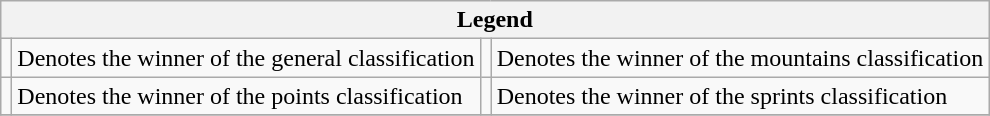<table class="wikitable">
<tr>
<th colspan="4">Legend</th>
</tr>
<tr>
<td></td>
<td>Denotes the winner of the general classification</td>
<td></td>
<td>Denotes the winner of the mountains classification</td>
</tr>
<tr>
<td></td>
<td>Denotes the winner of the points classification</td>
<td></td>
<td>Denotes the winner of the sprints classification</td>
</tr>
<tr>
</tr>
</table>
